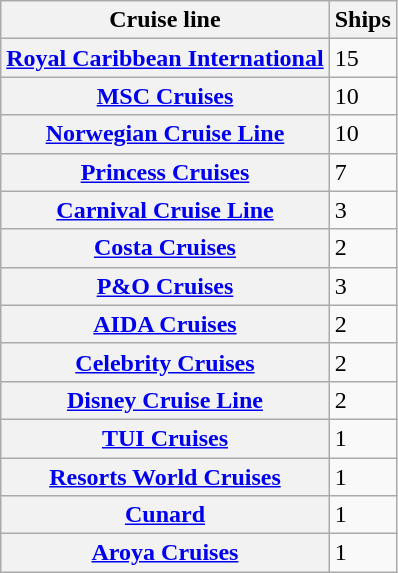<table class="wikitable">
<tr>
<th>Cruise line</th>
<th>Ships</th>
</tr>
<tr>
<th scope="row"><a href='#'>Royal Caribbean International</a></th>
<td>15</td>
</tr>
<tr>
<th scope="row"><a href='#'>MSC Cruises</a></th>
<td>10</td>
</tr>
<tr>
<th scope="row"><a href='#'>Norwegian Cruise Line</a></th>
<td>10</td>
</tr>
<tr>
<th scope="row"><a href='#'>Princess Cruises</a></th>
<td>7</td>
</tr>
<tr>
<th scope="row"><a href='#'>Carnival Cruise Line</a></th>
<td>3</td>
</tr>
<tr>
<th scope="row"><a href='#'>Costa Cruises</a></th>
<td>2</td>
</tr>
<tr>
<th scope="row"><a href='#'>P&O Cruises</a></th>
<td>3</td>
</tr>
<tr>
<th scope="row"><a href='#'>AIDA Cruises</a></th>
<td>2</td>
</tr>
<tr>
<th scope="row"><a href='#'>Celebrity Cruises</a></th>
<td>2</td>
</tr>
<tr>
<th scope="row"><a href='#'>Disney Cruise Line</a></th>
<td>2</td>
</tr>
<tr>
<th scope="row"><a href='#'>TUI Cruises</a></th>
<td>1</td>
</tr>
<tr>
<th scope="row"><a href='#'>Resorts World Cruises</a></th>
<td>1</td>
</tr>
<tr>
<th scope="row"><a href='#'>Cunard</a></th>
<td>1</td>
</tr>
<tr>
<th scope="row"><a href='#'>Aroya Cruises</a></th>
<td>1</td>
</tr>
</table>
